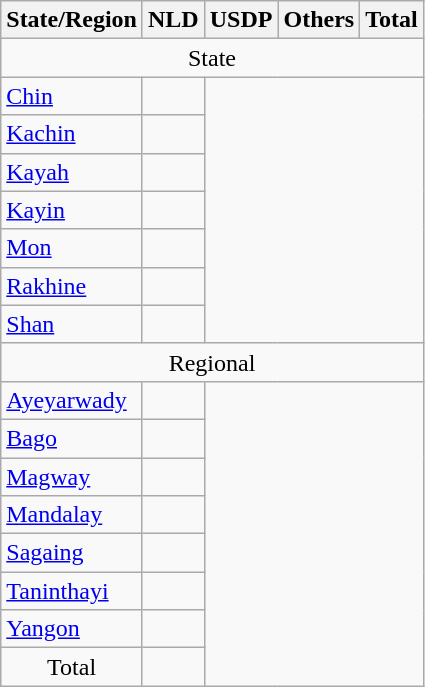<table class="wikitable sortable">
<tr>
<th>State/Region</th>
<th>NLD</th>
<th>USDP</th>
<th>Others</th>
<th>Total</th>
</tr>
<tr>
<td colspan=5 align=center>State</td>
</tr>
<tr>
<td><a href='#'>Chin</a></td>
<td></td>
</tr>
<tr>
<td><a href='#'>Kachin</a></td>
<td></td>
</tr>
<tr>
<td><a href='#'>Kayah</a></td>
<td></td>
</tr>
<tr>
<td><a href='#'>Kayin</a></td>
<td></td>
</tr>
<tr>
<td><a href='#'>Mon</a></td>
<td></td>
</tr>
<tr>
<td><a href='#'>Rakhine</a></td>
<td></td>
</tr>
<tr>
<td><a href='#'>Shan</a></td>
<td></td>
</tr>
<tr>
<td colspan=5 align=center>Regional</td>
</tr>
<tr>
<td><a href='#'>Ayeyarwady</a></td>
<td></td>
</tr>
<tr>
<td><a href='#'>Bago</a></td>
<td></td>
</tr>
<tr>
<td><a href='#'>Magway</a></td>
<td></td>
</tr>
<tr>
<td><a href='#'>Mandalay</a></td>
<td></td>
</tr>
<tr>
<td><a href='#'>Sagaing</a></td>
<td></td>
</tr>
<tr>
<td><a href='#'>Taninthayi</a></td>
<td></td>
</tr>
<tr>
<td><a href='#'>Yangon</a></td>
<td></td>
</tr>
<tr>
<td align=center>Total</td>
<td></td>
</tr>
</table>
